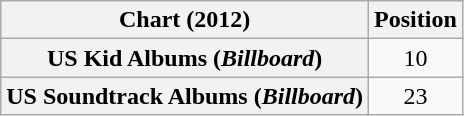<table class="wikitable sortable plainrowheaders" style="text-align:center">
<tr>
<th scope="col">Chart (2012)</th>
<th scope="col">Position</th>
</tr>
<tr>
<th scope="row">US Kid Albums (<em>Billboard</em>)</th>
<td>10</td>
</tr>
<tr>
<th scope="row">US Soundtrack Albums (<em>Billboard</em>)</th>
<td>23</td>
</tr>
</table>
